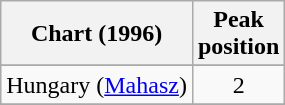<table class="wikitable sortable">
<tr>
<th>Chart (1996)</th>
<th>Peak<br>position</th>
</tr>
<tr>
</tr>
<tr>
</tr>
<tr>
</tr>
<tr>
<td>Hungary (<a href='#'>Mahasz</a>)</td>
<td align="center">2</td>
</tr>
<tr>
</tr>
<tr>
</tr>
<tr>
</tr>
<tr>
</tr>
</table>
